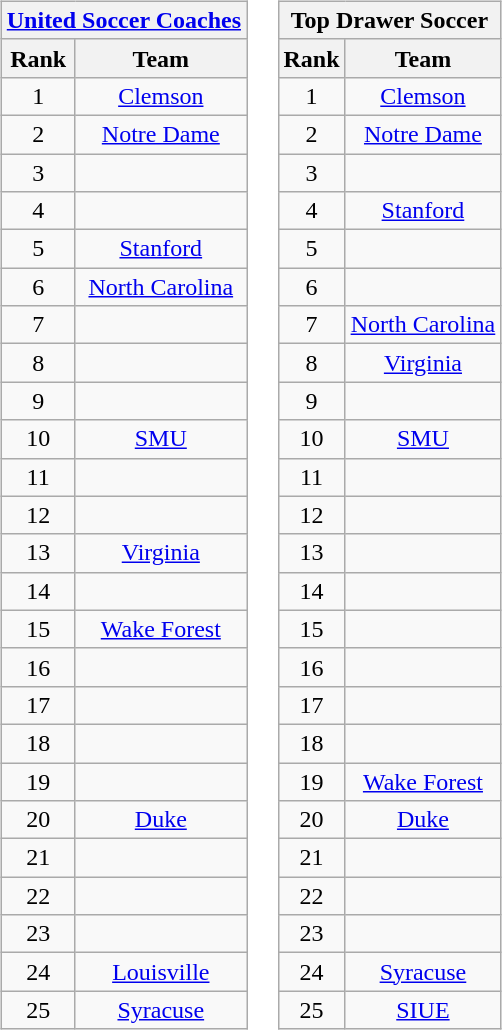<table>
<tr style="vertical-align:top;">
<td><br><table class="wikitable" style="text-align:center;">
<tr>
<th colspan=2><a href='#'>United Soccer Coaches</a></th>
</tr>
<tr>
<th>Rank</th>
<th>Team</th>
</tr>
<tr>
<td>1</td>
<td><a href='#'>Clemson</a></td>
</tr>
<tr>
<td>2</td>
<td><a href='#'>Notre Dame</a></td>
</tr>
<tr>
<td>3</td>
<td></td>
</tr>
<tr>
<td>4</td>
<td></td>
</tr>
<tr>
<td>5</td>
<td><a href='#'>Stanford</a></td>
</tr>
<tr>
<td>6</td>
<td><a href='#'>North Carolina</a></td>
</tr>
<tr>
<td>7</td>
<td></td>
</tr>
<tr>
<td>8</td>
<td></td>
</tr>
<tr>
<td>9</td>
<td></td>
</tr>
<tr>
<td>10</td>
<td><a href='#'>SMU</a></td>
</tr>
<tr>
<td>11</td>
<td></td>
</tr>
<tr>
<td>12</td>
<td></td>
</tr>
<tr>
<td>13</td>
<td><a href='#'>Virginia</a></td>
</tr>
<tr>
<td>14</td>
<td></td>
</tr>
<tr>
<td>15</td>
<td><a href='#'>Wake Forest</a></td>
</tr>
<tr>
<td>16</td>
<td></td>
</tr>
<tr>
<td>17</td>
<td></td>
</tr>
<tr>
<td>18</td>
<td></td>
</tr>
<tr>
<td>19</td>
<td></td>
</tr>
<tr>
<td>20</td>
<td><a href='#'>Duke</a></td>
</tr>
<tr>
<td>21</td>
<td></td>
</tr>
<tr>
<td>22</td>
<td></td>
</tr>
<tr>
<td>23</td>
<td></td>
</tr>
<tr>
<td>24</td>
<td><a href='#'>Louisville</a></td>
</tr>
<tr>
<td>25</td>
<td><a href='#'>Syracuse</a></td>
</tr>
</table>
</td>
<td><br><table class="wikitable" style="text-align:center;">
<tr>
<th colspan=2>Top Drawer Soccer</th>
</tr>
<tr>
<th>Rank</th>
<th>Team</th>
</tr>
<tr>
<td>1</td>
<td><a href='#'>Clemson</a></td>
</tr>
<tr>
<td>2</td>
<td><a href='#'>Notre Dame</a></td>
</tr>
<tr>
<td>3</td>
<td></td>
</tr>
<tr>
<td>4</td>
<td><a href='#'>Stanford</a></td>
</tr>
<tr>
<td>5</td>
<td></td>
</tr>
<tr>
<td>6</td>
<td></td>
</tr>
<tr>
<td>7</td>
<td><a href='#'>North Carolina</a></td>
</tr>
<tr>
<td>8</td>
<td><a href='#'>Virginia</a></td>
</tr>
<tr>
<td>9</td>
<td></td>
</tr>
<tr>
<td>10</td>
<td><a href='#'>SMU</a></td>
</tr>
<tr>
<td>11</td>
<td></td>
</tr>
<tr>
<td>12</td>
<td></td>
</tr>
<tr>
<td>13</td>
<td></td>
</tr>
<tr>
<td>14</td>
<td></td>
</tr>
<tr>
<td>15</td>
<td></td>
</tr>
<tr>
<td>16</td>
<td></td>
</tr>
<tr>
<td>17</td>
<td></td>
</tr>
<tr>
<td>18</td>
<td></td>
</tr>
<tr>
<td>19</td>
<td><a href='#'>Wake Forest</a></td>
</tr>
<tr>
<td>20</td>
<td><a href='#'>Duke</a></td>
</tr>
<tr>
<td>21</td>
<td></td>
</tr>
<tr>
<td>22</td>
<td></td>
</tr>
<tr>
<td>23</td>
<td></td>
</tr>
<tr>
<td>24</td>
<td><a href='#'>Syracuse</a></td>
</tr>
<tr>
<td>25</td>
<td><a href='#'>SIUE</a></td>
</tr>
</table>
</td>
</tr>
</table>
